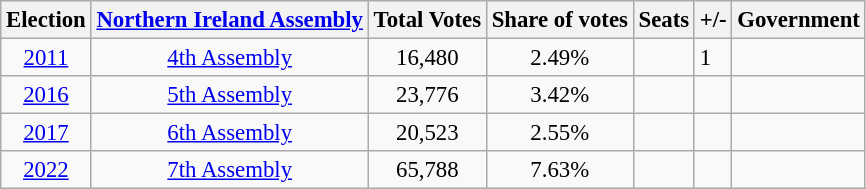<table class="wikitable sortable" style="font-size:95%">
<tr>
<th>Election</th>
<th><a href='#'>Northern Ireland Assembly</a></th>
<th>Total Votes</th>
<th>Share of votes</th>
<th>Seats</th>
<th align=center>+/-</th>
<th>Government</th>
</tr>
<tr>
<td align=center><a href='#'>2011</a></td>
<td align=center><a href='#'>4th Assembly</a></td>
<td align=center>16,480</td>
<td align=center>2.49%</td>
<td align=left></td>
<td align=left> 1</td>
<td></td>
</tr>
<tr>
<td align=center><a href='#'>2016</a></td>
<td align=center><a href='#'>5th Assembly</a></td>
<td align=center>23,776</td>
<td align=center>3.42%</td>
<td align=left></td>
<td align=left></td>
<td></td>
</tr>
<tr>
<td align=center><a href='#'>2017</a></td>
<td align=center><a href='#'>6th Assembly</a></td>
<td align=center>20,523</td>
<td align=center>2.55%</td>
<td align=left></td>
<td align=left></td>
<td></td>
</tr>
<tr>
<td align=center><a href='#'>2022</a></td>
<td align=center><a href='#'>7th Assembly</a></td>
<td align=center>65,788</td>
<td align=center>7.63%</td>
<td align=left></td>
<td align=left></td>
<td></td>
</tr>
</table>
